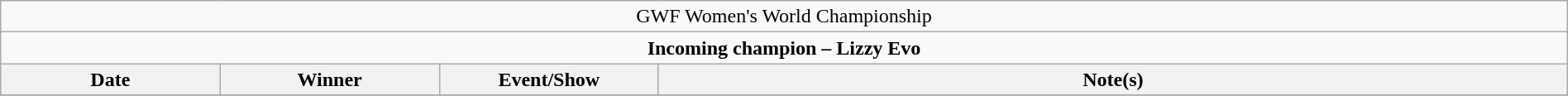<table class="wikitable" style="text-align:center; width:100%;">
<tr>
<td colspan="4" style="text-align: center;">GWF Women's World Championship</td>
</tr>
<tr>
<td colspan="4" style="text-align: center;"><strong>Incoming champion – Lizzy Evo</strong></td>
</tr>
<tr>
<th width=14%>Date</th>
<th width=14%>Winner</th>
<th width=14%>Event/Show</th>
<th width=58%>Note(s)</th>
</tr>
<tr>
</tr>
</table>
